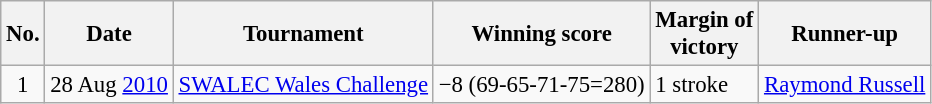<table class="wikitable" style="font-size:95%;">
<tr>
<th>No.</th>
<th>Date</th>
<th>Tournament</th>
<th>Winning score</th>
<th>Margin of<br>victory</th>
<th>Runner-up</th>
</tr>
<tr>
<td align=center>1</td>
<td align=right>28 Aug <a href='#'>2010</a></td>
<td><a href='#'>SWALEC Wales Challenge</a></td>
<td>−8 (69-65-71-75=280)</td>
<td>1 stroke</td>
<td> <a href='#'>Raymond Russell</a></td>
</tr>
</table>
